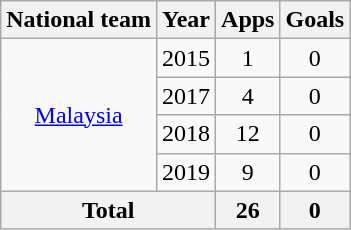<table class=wikitable style="text-align: center;">
<tr>
<th>National team</th>
<th>Year</th>
<th>Apps</th>
<th>Goals</th>
</tr>
<tr>
<td rowspan=4><a href='#'>Malaysia</a></td>
<td>2015</td>
<td>1</td>
<td>0</td>
</tr>
<tr>
<td>2017</td>
<td>4</td>
<td>0</td>
</tr>
<tr>
<td>2018</td>
<td>12</td>
<td>0</td>
</tr>
<tr>
<td>2019</td>
<td>9</td>
<td>0</td>
</tr>
<tr>
<th colspan=2>Total</th>
<th>26</th>
<th>0</th>
</tr>
</table>
